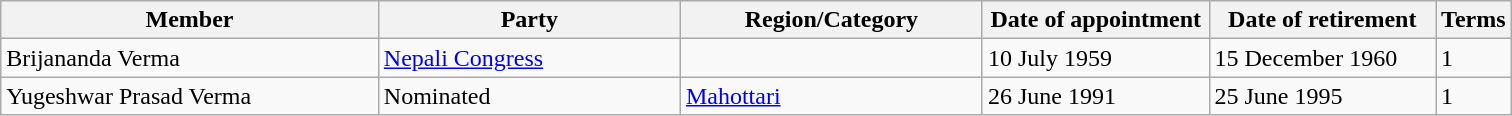<table class="wikitable sortable">
<tr>
<th style="width: 25%;">Member</th>
<th style="width: 20%;">Party</th>
<th style="width: 20%;">Region/Category</th>
<th style="width: 15%;">Date of appointment</th>
<th style="width: 15%;">Date of retirement</th>
<th style="width: 5%;">Terms</th>
</tr>
<tr>
<td>Brijananda Verma</td>
<td><a href='#'>Nepali Congress</a></td>
<td></td>
<td>10 July 1959</td>
<td>15 December 1960</td>
<td>1</td>
</tr>
<tr>
<td>Yugeshwar Prasad Verma</td>
<td>Nominated</td>
<td><a href='#'>Mahottari</a></td>
<td>26 June 1991</td>
<td>25 June 1995</td>
<td>1</td>
</tr>
</table>
